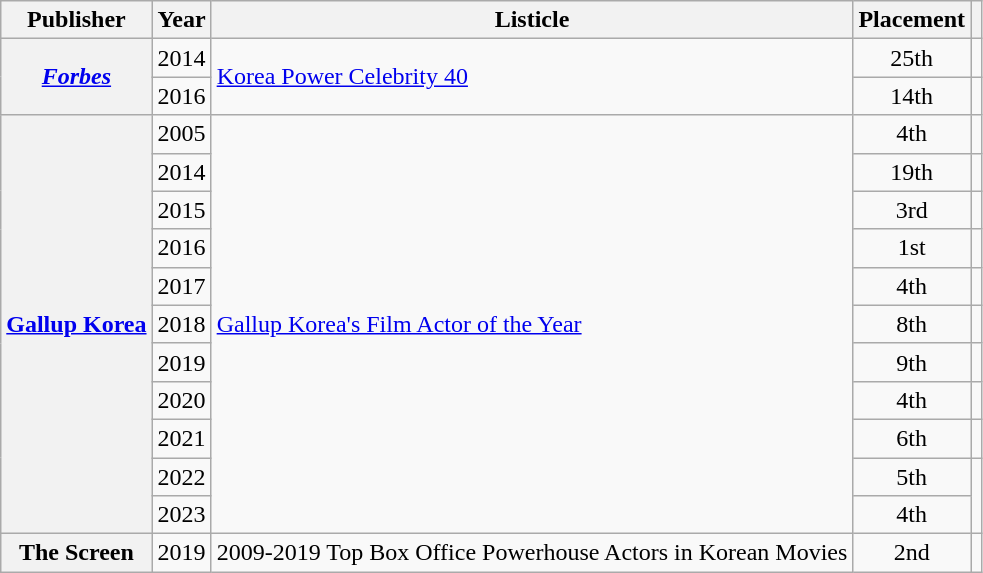<table class="wikitable plainrowheaders sortable" style="margin-right: 0;">
<tr>
<th scope="col">Publisher</th>
<th scope="col">Year</th>
<th scope="col">Listicle</th>
<th scope="col">Placement</th>
<th scope="col" class="unsortable"></th>
</tr>
<tr>
<th scope="row" rowspan="2"><em><a href='#'>Forbes</a></em></th>
<td>2014</td>
<td rowspan="2"><a href='#'>Korea Power Celebrity 40</a></td>
<td style="text-align:center">25th</td>
<td style="text-align:center"></td>
</tr>
<tr>
<td>2016</td>
<td style="text-align:center">14th</td>
<td style="text-align:center"></td>
</tr>
<tr>
<th rowspan="11" scope="row"><a href='#'>Gallup Korea</a></th>
<td>2005</td>
<td rowspan="11" style="text-align:left"><a href='#'>Gallup Korea's Film Actor of the Year</a></td>
<td style="text-align:center">4th</td>
<td style="text-align:center"></td>
</tr>
<tr>
<td>2014</td>
<td style="text-align:center">19th</td>
<td style="text-align:center"></td>
</tr>
<tr>
<td>2015</td>
<td style="text-align:center">3rd</td>
<td style="text-align:center"></td>
</tr>
<tr>
<td>2016</td>
<td style="text-align:center">1st</td>
<td style="text-align:center"></td>
</tr>
<tr>
<td>2017</td>
<td style="text-align:center">4th</td>
<td style="text-align:center"></td>
</tr>
<tr>
<td>2018</td>
<td style="text-align:center">8th</td>
<td style="text-align:center"></td>
</tr>
<tr>
<td>2019</td>
<td style="text-align:center">9th</td>
<td style="text-align:center"></td>
</tr>
<tr>
<td>2020</td>
<td style="text-align:center">4th</td>
<td style="text-align:center"></td>
</tr>
<tr>
<td>2021</td>
<td style="text-align:center">6th</td>
<td style="text-align:center"></td>
</tr>
<tr>
<td>2022</td>
<td style="text-align:center">5th</td>
<td style="text-align:center" rowspan="2"></td>
</tr>
<tr>
<td>2023</td>
<td style="text-align:center">4th</td>
</tr>
<tr>
<th scope="row">The Screen</th>
<td>2019</td>
<td>2009-2019 Top Box Office Powerhouse Actors in Korean Movies</td>
<td style="text-align:center">2nd</td>
<td style="text-align:center"></td>
</tr>
</table>
